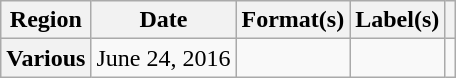<table class="wikitable plainrowheaders">
<tr>
<th scope="col">Region</th>
<th scope="col">Date</th>
<th scope="col">Format(s)</th>
<th scope="col">Label(s)</th>
<th scope="col"></th>
</tr>
<tr>
<th scope="row">Various</th>
<td>June 24, 2016</td>
<td></td>
<td></td>
<td style="text-align:center"></td>
</tr>
</table>
